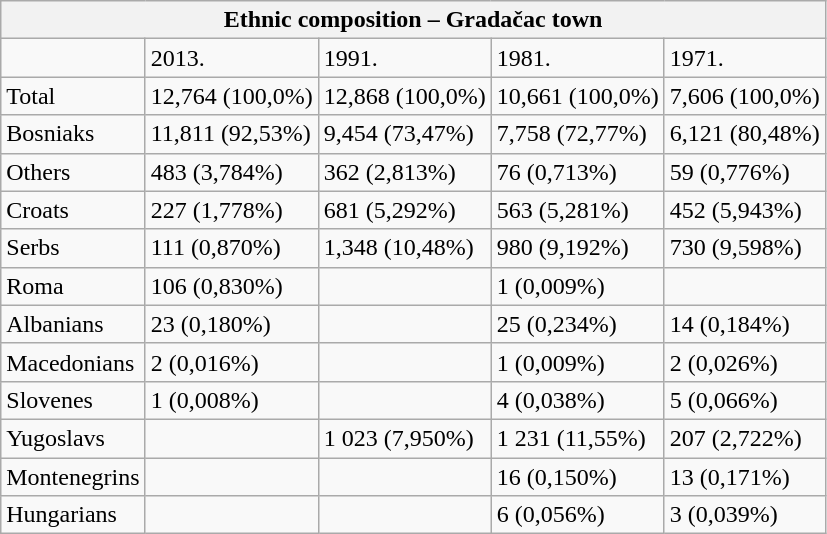<table class="wikitable">
<tr>
<th colspan="8">Ethnic composition – Gradačac town</th>
</tr>
<tr>
<td></td>
<td>2013.</td>
<td>1991.</td>
<td>1981.</td>
<td>1971.</td>
</tr>
<tr>
<td>Total</td>
<td>12,764 (100,0%)</td>
<td>12,868 (100,0%)</td>
<td>10,661 (100,0%)</td>
<td>7,606 (100,0%)</td>
</tr>
<tr>
<td>Bosniaks</td>
<td>11,811 (92,53%)</td>
<td>9,454 (73,47%)</td>
<td>7,758 (72,77%)</td>
<td>6,121 (80,48%)</td>
</tr>
<tr>
<td>Others</td>
<td>483 (3,784%)</td>
<td>362 (2,813%)</td>
<td>76 (0,713%)</td>
<td>59 (0,776%)</td>
</tr>
<tr>
<td>Croats</td>
<td>227 (1,778%)</td>
<td>681 (5,292%)</td>
<td>563 (5,281%)</td>
<td>452 (5,943%)</td>
</tr>
<tr>
<td>Serbs</td>
<td>111 (0,870%)</td>
<td>1,348 (10,48%)</td>
<td>980 (9,192%)</td>
<td>730 (9,598%)</td>
</tr>
<tr>
<td>Roma</td>
<td>106 (0,830%)</td>
<td></td>
<td>1 (0,009%)</td>
<td></td>
</tr>
<tr>
<td>Albanians</td>
<td>23 (0,180%)</td>
<td></td>
<td>25 (0,234%)</td>
<td>14 (0,184%)</td>
</tr>
<tr>
<td>Macedonians</td>
<td>2 (0,016%)</td>
<td></td>
<td>1 (0,009%)</td>
<td>2 (0,026%)</td>
</tr>
<tr>
<td>Slovenes</td>
<td>1 (0,008%)</td>
<td></td>
<td>4 (0,038%)</td>
<td>5 (0,066%)</td>
</tr>
<tr>
<td>Yugoslavs</td>
<td></td>
<td>1 023 (7,950%)</td>
<td>1 231 (11,55%)</td>
<td>207 (2,722%)</td>
</tr>
<tr>
<td>Montenegrins</td>
<td></td>
<td></td>
<td>16 (0,150%)</td>
<td>13 (0,171%)</td>
</tr>
<tr>
<td>Hungarians</td>
<td></td>
<td></td>
<td>6 (0,056%)</td>
<td>3 (0,039%)</td>
</tr>
</table>
